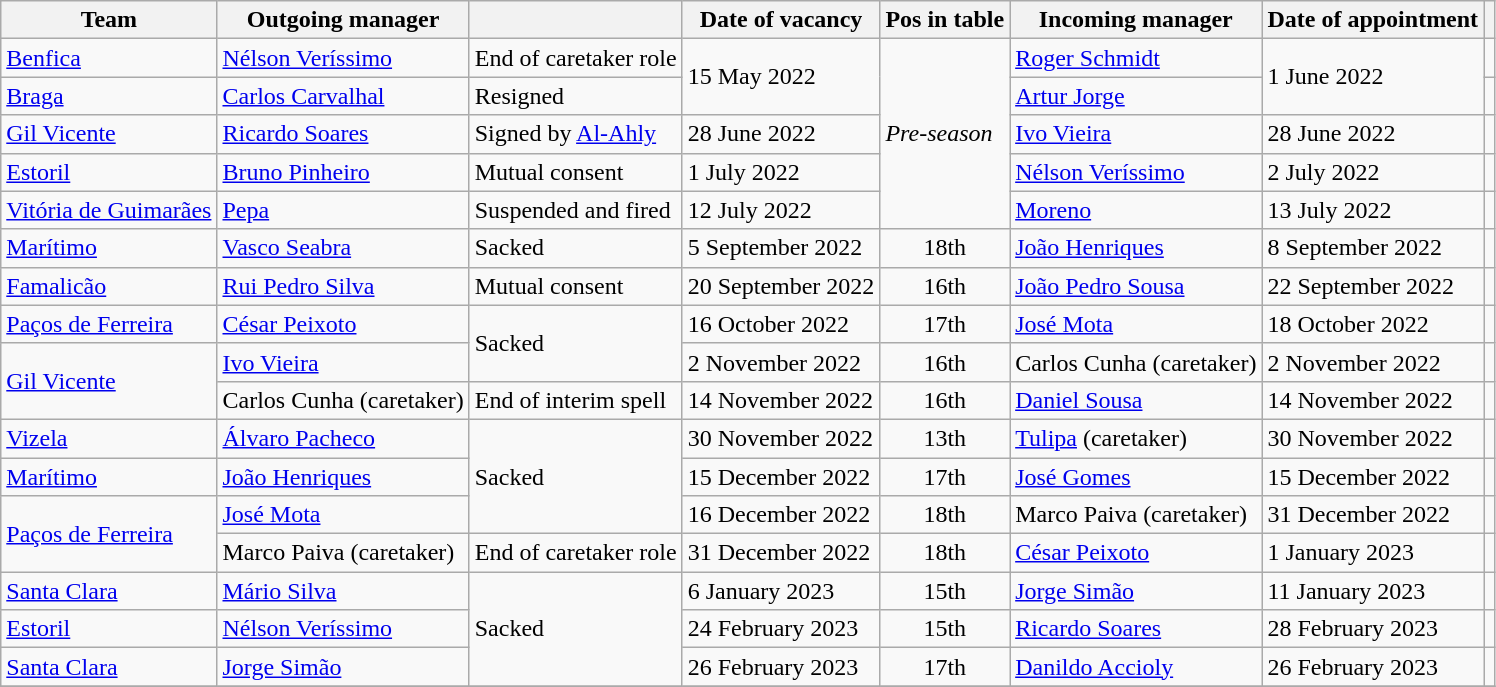<table class="wikitable sortable" style="text-align:left">
<tr>
<th>Team</th>
<th>Outgoing manager</th>
<th></th>
<th>Date of vacancy</th>
<th>Pos in table</th>
<th>Incoming manager</th>
<th>Date of appointment</th>
<th></th>
</tr>
<tr>
<td><a href='#'>Benfica</a></td>
<td> <a href='#'>Nélson Veríssimo</a></td>
<td>End of caretaker role</td>
<td rowspan="2">15 May 2022</td>
<td rowspan="5"><em>Pre-season</em></td>
<td> <a href='#'>Roger Schmidt</a></td>
<td rowspan="2">1 June 2022</td>
<td></td>
</tr>
<tr>
<td><a href='#'>Braga</a></td>
<td> <a href='#'>Carlos Carvalhal</a></td>
<td>Resigned</td>
<td> <a href='#'>Artur Jorge</a></td>
<td></td>
</tr>
<tr>
<td><a href='#'>Gil Vicente</a></td>
<td> <a href='#'>Ricardo Soares</a></td>
<td>Signed by <a href='#'>Al-Ahly</a></td>
<td>28 June 2022</td>
<td> <a href='#'>Ivo Vieira</a></td>
<td>28 June 2022</td>
<td></td>
</tr>
<tr>
<td><a href='#'>Estoril</a></td>
<td> <a href='#'>Bruno Pinheiro</a></td>
<td>Mutual consent</td>
<td>1 July 2022</td>
<td> <a href='#'>Nélson Veríssimo</a></td>
<td>2 July 2022</td>
<td></td>
</tr>
<tr>
<td><a href='#'>Vitória de Guimarães</a></td>
<td> <a href='#'>Pepa</a></td>
<td>Suspended and fired</td>
<td>12 July 2022</td>
<td> <a href='#'>Moreno</a></td>
<td>13 July 2022</td>
<td></td>
</tr>
<tr>
<td><a href='#'>Marítimo</a></td>
<td> <a href='#'>Vasco Seabra</a></td>
<td>Sacked</td>
<td>5 September 2022</td>
<td align=center>18th</td>
<td> <a href='#'>João Henriques</a></td>
<td>8 September 2022</td>
<td></td>
</tr>
<tr>
<td><a href='#'>Famalicão</a></td>
<td> <a href='#'>Rui Pedro Silva</a></td>
<td>Mutual consent</td>
<td>20 September 2022</td>
<td align=center>16th</td>
<td> <a href='#'>João Pedro Sousa</a></td>
<td>22 September 2022</td>
<td></td>
</tr>
<tr>
<td><a href='#'>Paços de Ferreira</a></td>
<td> <a href='#'>César Peixoto</a></td>
<td rowspan=2>Sacked</td>
<td>16 October 2022</td>
<td align=center>17th</td>
<td> <a href='#'>José Mota</a></td>
<td>18 October 2022</td>
<td></td>
</tr>
<tr>
<td rowspan="2"><a href='#'>Gil Vicente</a></td>
<td> <a href='#'>Ivo Vieira</a></td>
<td>2 November 2022</td>
<td align=center>16th</td>
<td> Carlos Cunha (caretaker)</td>
<td>2 November 2022</td>
<td></td>
</tr>
<tr>
<td> Carlos Cunha (caretaker)</td>
<td>End of interim spell</td>
<td>14 November 2022</td>
<td align=center>16th</td>
<td> <a href='#'>Daniel Sousa</a></td>
<td>14 November 2022</td>
<td></td>
</tr>
<tr>
<td><a href='#'>Vizela</a></td>
<td> <a href='#'>Álvaro Pacheco</a></td>
<td rowspan=3>Sacked</td>
<td>30 November 2022</td>
<td align=center>13th</td>
<td> <a href='#'>Tulipa</a> (caretaker)</td>
<td>30 November 2022</td>
<td></td>
</tr>
<tr>
<td><a href='#'>Marítimo</a></td>
<td> <a href='#'>João Henriques</a></td>
<td>15 December 2022</td>
<td align=center>17th</td>
<td> <a href='#'>José Gomes</a></td>
<td>15 December 2022</td>
<td></td>
</tr>
<tr>
<td rowspan=2><a href='#'>Paços de Ferreira</a></td>
<td> <a href='#'>José Mota</a></td>
<td>16 December 2022</td>
<td align=center>18th</td>
<td> Marco Paiva (caretaker)</td>
<td>31 December 2022</td>
<td></td>
</tr>
<tr>
<td> Marco Paiva (caretaker)</td>
<td>End of caretaker role</td>
<td>31 December 2022</td>
<td align=center>18th</td>
<td> <a href='#'>César Peixoto</a></td>
<td>1 January 2023</td>
<td></td>
</tr>
<tr>
<td><a href='#'>Santa Clara</a></td>
<td> <a href='#'>Mário Silva</a></td>
<td rowspan=3>Sacked</td>
<td>6 January 2023</td>
<td align=center>15th</td>
<td> <a href='#'>Jorge Simão</a></td>
<td>11 January 2023</td>
<td></td>
</tr>
<tr>
<td><a href='#'>Estoril</a></td>
<td> <a href='#'>Nélson Veríssimo</a></td>
<td>24 February 2023</td>
<td align=center>15th</td>
<td>  <a href='#'>Ricardo Soares</a></td>
<td>28 February 2023</td>
<td></td>
</tr>
<tr>
<td><a href='#'>Santa Clara</a></td>
<td>  <a href='#'>Jorge Simão</a></td>
<td>26 February 2023</td>
<td align=center>17th</td>
<td> <a href='#'>Danildo Accioly</a></td>
<td>26 February 2023</td>
<td></td>
</tr>
<tr>
</tr>
</table>
